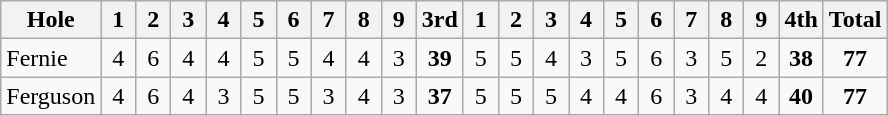<table class="wikitable" style="text-align:center">
<tr>
<th>Hole</th>
<th> 1 </th>
<th> 2 </th>
<th> 3 </th>
<th> 4 </th>
<th> 5 </th>
<th> 6 </th>
<th> 7 </th>
<th> 8 </th>
<th> 9 </th>
<th>3rd</th>
<th> 1 </th>
<th> 2 </th>
<th> 3 </th>
<th> 4 </th>
<th> 5 </th>
<th> 6 </th>
<th> 7 </th>
<th> 8 </th>
<th> 9 </th>
<th>4th</th>
<th>Total</th>
</tr>
<tr>
<td align=left> Fernie</td>
<td>4</td>
<td>6</td>
<td>4</td>
<td>4</td>
<td>5</td>
<td>5</td>
<td>4</td>
<td>4</td>
<td>3</td>
<td><strong>39</strong></td>
<td>5</td>
<td>5</td>
<td>4</td>
<td>3</td>
<td>5</td>
<td>6</td>
<td>3</td>
<td>5</td>
<td>2</td>
<td><strong>38</strong></td>
<td><strong>77</strong></td>
</tr>
<tr>
<td align=left> Ferguson</td>
<td>4</td>
<td>6</td>
<td>4</td>
<td>3</td>
<td>5</td>
<td>5</td>
<td>3</td>
<td>4</td>
<td>3</td>
<td><strong>37</strong></td>
<td>5</td>
<td>5</td>
<td>5</td>
<td>4</td>
<td>4</td>
<td>6</td>
<td>3</td>
<td>4</td>
<td>4</td>
<td><strong>40</strong></td>
<td><strong>77</strong></td>
</tr>
</table>
